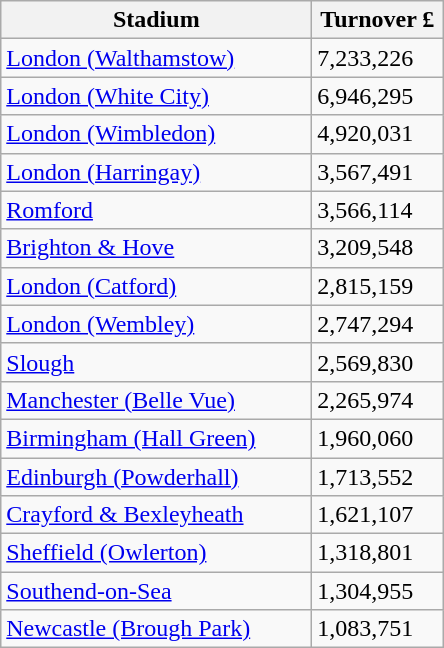<table class="wikitable">
<tr>
<th width=200>Stadium</th>
<th width=80>Turnover £</th>
</tr>
<tr>
<td><a href='#'>London (Walthamstow)</a></td>
<td>7,233,226</td>
</tr>
<tr>
<td><a href='#'>London (White City)</a></td>
<td>6,946,295</td>
</tr>
<tr>
<td><a href='#'>London (Wimbledon)</a></td>
<td>4,920,031</td>
</tr>
<tr>
<td><a href='#'>London (Harringay)</a></td>
<td>3,567,491</td>
</tr>
<tr>
<td><a href='#'>Romford</a></td>
<td>3,566,114</td>
</tr>
<tr>
<td><a href='#'>Brighton & Hove</a></td>
<td>3,209,548</td>
</tr>
<tr>
<td><a href='#'>London (Catford)</a></td>
<td>2,815,159</td>
</tr>
<tr>
<td><a href='#'>London (Wembley)</a></td>
<td>2,747,294</td>
</tr>
<tr>
<td><a href='#'>Slough</a></td>
<td>2,569,830</td>
</tr>
<tr>
<td><a href='#'>Manchester (Belle Vue)</a></td>
<td>2,265,974</td>
</tr>
<tr>
<td><a href='#'>Birmingham (Hall Green)</a></td>
<td>1,960,060</td>
</tr>
<tr>
<td><a href='#'>Edinburgh (Powderhall)</a></td>
<td>1,713,552</td>
</tr>
<tr>
<td><a href='#'>Crayford & Bexleyheath</a></td>
<td>1,621,107</td>
</tr>
<tr>
<td><a href='#'>Sheffield (Owlerton)</a></td>
<td>1,318,801</td>
</tr>
<tr>
<td><a href='#'>Southend-on-Sea</a></td>
<td>1,304,955</td>
</tr>
<tr>
<td><a href='#'>Newcastle (Brough Park)</a></td>
<td>1,083,751</td>
</tr>
</table>
